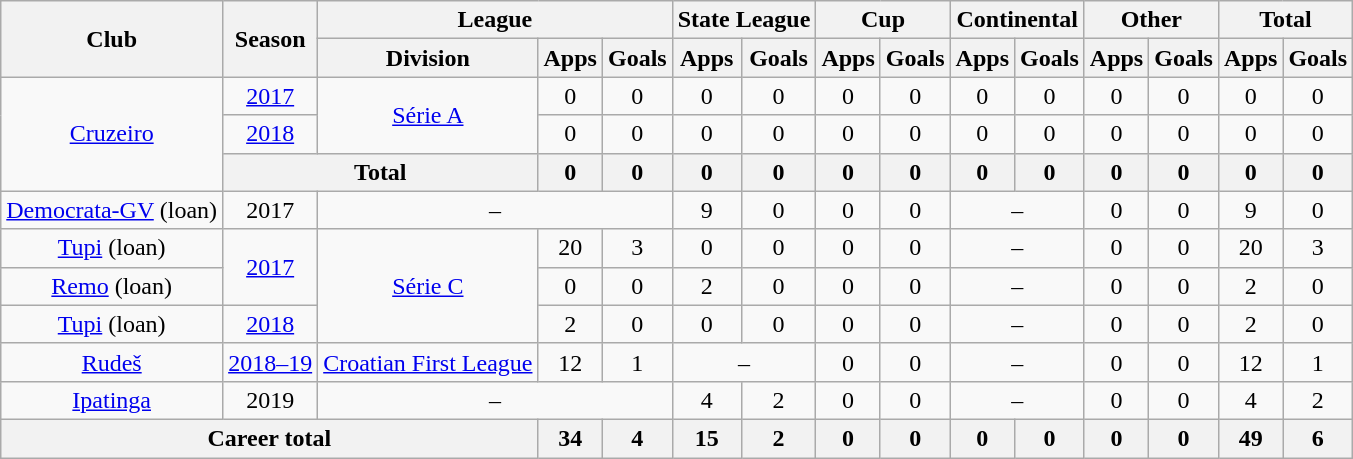<table class="wikitable" style="text-align: center">
<tr>
<th rowspan="2">Club</th>
<th rowspan="2">Season</th>
<th colspan="3">League</th>
<th colspan="2">State League</th>
<th colspan="2">Cup</th>
<th colspan="2">Continental</th>
<th colspan="2">Other</th>
<th colspan="2">Total</th>
</tr>
<tr>
<th>Division</th>
<th>Apps</th>
<th>Goals</th>
<th>Apps</th>
<th>Goals</th>
<th>Apps</th>
<th>Goals</th>
<th>Apps</th>
<th>Goals</th>
<th>Apps</th>
<th>Goals</th>
<th>Apps</th>
<th>Goals</th>
</tr>
<tr>
<td rowspan="3"><a href='#'>Cruzeiro</a></td>
<td><a href='#'>2017</a></td>
<td rowspan="2"><a href='#'>Série A</a></td>
<td>0</td>
<td>0</td>
<td>0</td>
<td>0</td>
<td>0</td>
<td>0</td>
<td>0</td>
<td>0</td>
<td>0</td>
<td>0</td>
<td>0</td>
<td>0</td>
</tr>
<tr>
<td><a href='#'>2018</a></td>
<td>0</td>
<td>0</td>
<td>0</td>
<td>0</td>
<td>0</td>
<td>0</td>
<td>0</td>
<td>0</td>
<td>0</td>
<td>0</td>
<td>0</td>
<td>0</td>
</tr>
<tr>
<th colspan="2"><strong>Total</strong></th>
<th>0</th>
<th>0</th>
<th>0</th>
<th>0</th>
<th>0</th>
<th>0</th>
<th>0</th>
<th>0</th>
<th>0</th>
<th>0</th>
<th>0</th>
<th>0</th>
</tr>
<tr>
<td><a href='#'>Democrata-GV</a> (loan)</td>
<td>2017</td>
<td colspan="3">–</td>
<td>9</td>
<td>0</td>
<td>0</td>
<td>0</td>
<td colspan="2">–</td>
<td>0</td>
<td>0</td>
<td>9</td>
<td>0</td>
</tr>
<tr>
<td><a href='#'>Tupi</a> (loan)</td>
<td rowspan="2"><a href='#'>2017</a></td>
<td rowspan="3"><a href='#'>Série C</a></td>
<td>20</td>
<td>3</td>
<td>0</td>
<td>0</td>
<td>0</td>
<td>0</td>
<td colspan="2">–</td>
<td>0</td>
<td>0</td>
<td>20</td>
<td>3</td>
</tr>
<tr>
<td><a href='#'>Remo</a> (loan)</td>
<td>0</td>
<td>0</td>
<td>2</td>
<td>0</td>
<td>0</td>
<td>0</td>
<td colspan="2">–</td>
<td>0</td>
<td>0</td>
<td>2</td>
<td>0</td>
</tr>
<tr>
<td><a href='#'>Tupi</a> (loan)</td>
<td><a href='#'>2018</a></td>
<td>2</td>
<td>0</td>
<td>0</td>
<td>0</td>
<td>0</td>
<td>0</td>
<td colspan="2">–</td>
<td>0</td>
<td>0</td>
<td>2</td>
<td>0</td>
</tr>
<tr>
<td><a href='#'>Rudeš</a></td>
<td><a href='#'>2018–19</a></td>
<td><a href='#'>Croatian First League</a></td>
<td>12</td>
<td>1</td>
<td colspan="2">–</td>
<td>0</td>
<td>0</td>
<td colspan="2">–</td>
<td>0</td>
<td>0</td>
<td>12</td>
<td>1</td>
</tr>
<tr>
<td><a href='#'>Ipatinga</a></td>
<td>2019</td>
<td colspan="3">–</td>
<td>4</td>
<td>2</td>
<td>0</td>
<td>0</td>
<td colspan="2">–</td>
<td>0</td>
<td>0</td>
<td>4</td>
<td>2</td>
</tr>
<tr>
<th colspan="3"><strong>Career total</strong></th>
<th>34</th>
<th>4</th>
<th>15</th>
<th>2</th>
<th>0</th>
<th>0</th>
<th>0</th>
<th>0</th>
<th>0</th>
<th>0</th>
<th>49</th>
<th>6</th>
</tr>
</table>
